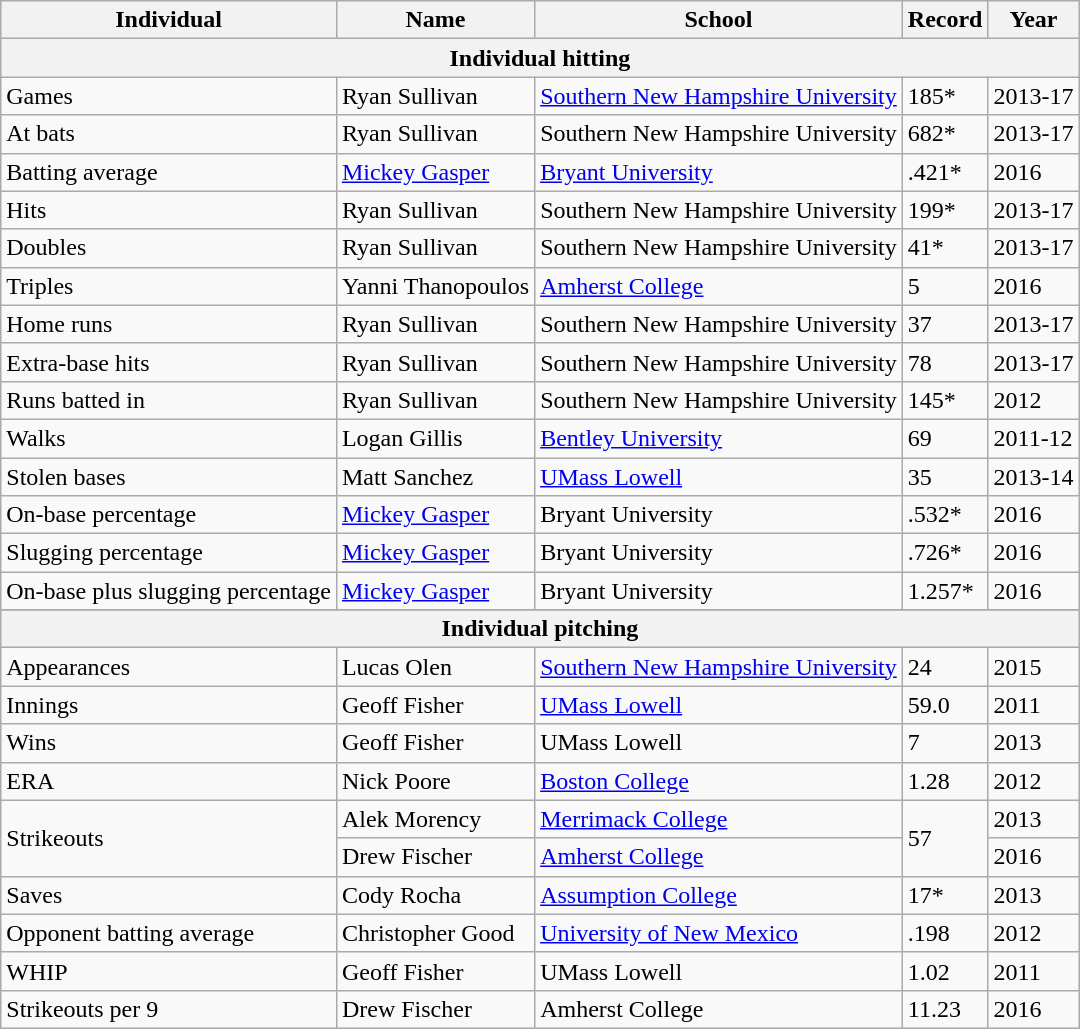<table class="wikitable">
<tr>
<th>Individual</th>
<th>Name</th>
<th>School</th>
<th>Record</th>
<th>Year</th>
</tr>
<tr>
<th colspan="5">Individual hitting</th>
</tr>
<tr>
<td>Games</td>
<td>Ryan Sullivan</td>
<td><a href='#'>Southern New Hampshire University</a></td>
<td>185*</td>
<td>2013-17</td>
</tr>
<tr>
<td>At bats</td>
<td>Ryan Sullivan</td>
<td>Southern New Hampshire University</td>
<td>682*</td>
<td>2013-17</td>
</tr>
<tr>
<td>Batting average</td>
<td><a href='#'>Mickey Gasper</a></td>
<td><a href='#'>Bryant University</a></td>
<td>.421*</td>
<td>2016</td>
</tr>
<tr>
<td>Hits</td>
<td>Ryan Sullivan</td>
<td>Southern New Hampshire University</td>
<td>199*</td>
<td>2013-17</td>
</tr>
<tr>
<td>Doubles</td>
<td>Ryan Sullivan</td>
<td>Southern New Hampshire University</td>
<td>41*</td>
<td>2013-17</td>
</tr>
<tr>
<td>Triples</td>
<td>Yanni Thanopoulos</td>
<td><a href='#'>Amherst College</a></td>
<td>5</td>
<td>2016</td>
</tr>
<tr>
<td>Home runs</td>
<td>Ryan Sullivan</td>
<td>Southern New Hampshire University</td>
<td>37</td>
<td>2013-17</td>
</tr>
<tr>
<td>Extra-base hits</td>
<td>Ryan Sullivan</td>
<td>Southern New Hampshire University</td>
<td>78</td>
<td>2013-17</td>
</tr>
<tr>
<td>Runs batted in</td>
<td>Ryan Sullivan</td>
<td>Southern New Hampshire University</td>
<td>145*</td>
<td>2012</td>
</tr>
<tr>
<td>Walks</td>
<td>Logan Gillis</td>
<td><a href='#'>Bentley University</a></td>
<td>69</td>
<td>2011-12</td>
</tr>
<tr>
<td>Stolen bases</td>
<td>Matt Sanchez</td>
<td><a href='#'>UMass Lowell</a></td>
<td>35</td>
<td>2013-14</td>
</tr>
<tr>
<td>On-base percentage</td>
<td><a href='#'>Mickey Gasper</a></td>
<td>Bryant University</td>
<td>.532*</td>
<td>2016</td>
</tr>
<tr>
<td>Slugging percentage</td>
<td><a href='#'>Mickey Gasper</a></td>
<td>Bryant University</td>
<td>.726*</td>
<td>2016</td>
</tr>
<tr>
<td>On-base plus slugging percentage</td>
<td><a href='#'>Mickey Gasper</a></td>
<td>Bryant University</td>
<td>1.257*</td>
<td>2016</td>
</tr>
<tr>
</tr>
<tr>
<th colspan="5">Individual pitching</th>
</tr>
<tr>
<td>Appearances</td>
<td>Lucas Olen</td>
<td><a href='#'>Southern New Hampshire University</a></td>
<td>24</td>
<td>2015</td>
</tr>
<tr>
<td>Innings</td>
<td>Geoff Fisher</td>
<td><a href='#'>UMass Lowell</a></td>
<td>59.0</td>
<td>2011</td>
</tr>
<tr>
<td>Wins</td>
<td>Geoff Fisher</td>
<td>UMass Lowell</td>
<td>7</td>
<td>2013</td>
</tr>
<tr>
<td>ERA</td>
<td>Nick Poore</td>
<td><a href='#'>Boston College</a></td>
<td>1.28</td>
<td>2012</td>
</tr>
<tr>
<td ROWSPAN = 2>Strikeouts</td>
<td>Alek Morency</td>
<td><a href='#'>Merrimack College</a></td>
<td ROWSPAN = 2>57</td>
<td>2013</td>
</tr>
<tr>
<td>Drew Fischer</td>
<td><a href='#'>Amherst College</a></td>
<td>2016</td>
</tr>
<tr>
<td>Saves</td>
<td>Cody Rocha</td>
<td><a href='#'>Assumption College</a></td>
<td>17*</td>
<td>2013</td>
</tr>
<tr>
<td>Opponent batting average</td>
<td>Christopher Good</td>
<td><a href='#'>University of New Mexico</a></td>
<td>.198</td>
<td>2012</td>
</tr>
<tr>
<td>WHIP</td>
<td>Geoff Fisher</td>
<td>UMass Lowell</td>
<td>1.02</td>
<td>2011</td>
</tr>
<tr>
<td>Strikeouts per 9</td>
<td>Drew Fischer</td>
<td>Amherst College</td>
<td>11.23</td>
<td>2016</td>
</tr>
</table>
